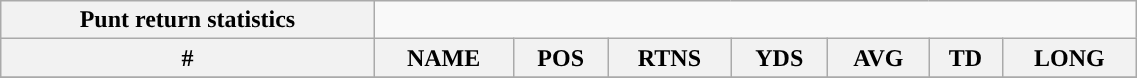<table style="width:60%; text-align:center;" class="wikitable collapsible collapsed">
<tr>
<th style="text-align:center; ">Punt return statistics</th>
</tr>
<tr>
<th>#</th>
<th>NAME</th>
<th>POS</th>
<th>RTNS</th>
<th>YDS</th>
<th>AVG</th>
<th>TD</th>
<th>LONG</th>
</tr>
<tr>
</tr>
</table>
